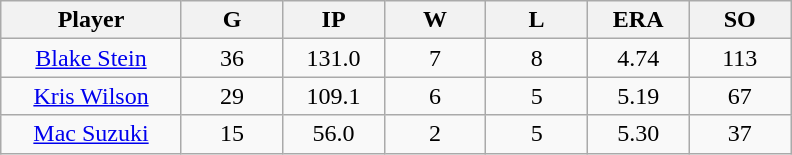<table class="wikitable sortable">
<tr>
<th bgcolor="#DDDDFF" width="16%">Player</th>
<th bgcolor="#DDDDFF" width="9%">G</th>
<th bgcolor="#DDDDFF" width="9%">IP</th>
<th bgcolor="#DDDDFF" width="9%">W</th>
<th bgcolor="#DDDDFF" width="9%">L</th>
<th bgcolor="#DDDDFF" width="9%">ERA</th>
<th bgcolor="#DDDDFF" width="9%">SO</th>
</tr>
<tr align="center">
<td><a href='#'>Blake Stein</a></td>
<td>36</td>
<td>131.0</td>
<td>7</td>
<td>8</td>
<td>4.74</td>
<td>113</td>
</tr>
<tr align=center>
<td><a href='#'>Kris Wilson</a></td>
<td>29</td>
<td>109.1</td>
<td>6</td>
<td>5</td>
<td>5.19</td>
<td>67</td>
</tr>
<tr align=center>
<td><a href='#'>Mac Suzuki</a></td>
<td>15</td>
<td>56.0</td>
<td>2</td>
<td>5</td>
<td>5.30</td>
<td>37</td>
</tr>
</table>
